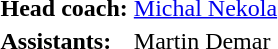<table>
<tr>
<td><strong>Head coach:</strong></td>
<td><a href='#'>Michal Nekola</a></td>
</tr>
<tr>
<td><strong>Assistants:</strong></td>
<td>Martin Demar</td>
</tr>
</table>
